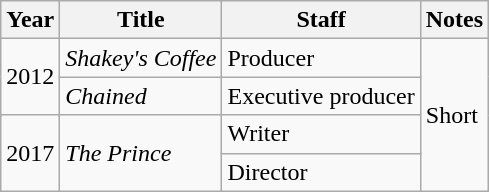<table class="wikitable sortable">
<tr>
<th>Year</th>
<th>Title</th>
<th>Staff</th>
<th>Notes</th>
</tr>
<tr>
<td rowspan="3">2012</td>
<td><em>Shakey's Coffee</em></td>
<td>Producer</td>
<td rowspan="5">Short</td>
</tr>
<tr>
<td rowspan="2"><em>Chained</em></td>
<td>Executive producer</td>
</tr>
<tr>
<td rowspan="2">Writer</td>
</tr>
<tr>
<td rowspan="2">2017</td>
<td rowspan="2"><em>The Prince</em></td>
</tr>
<tr>
<td>Director</td>
</tr>
</table>
